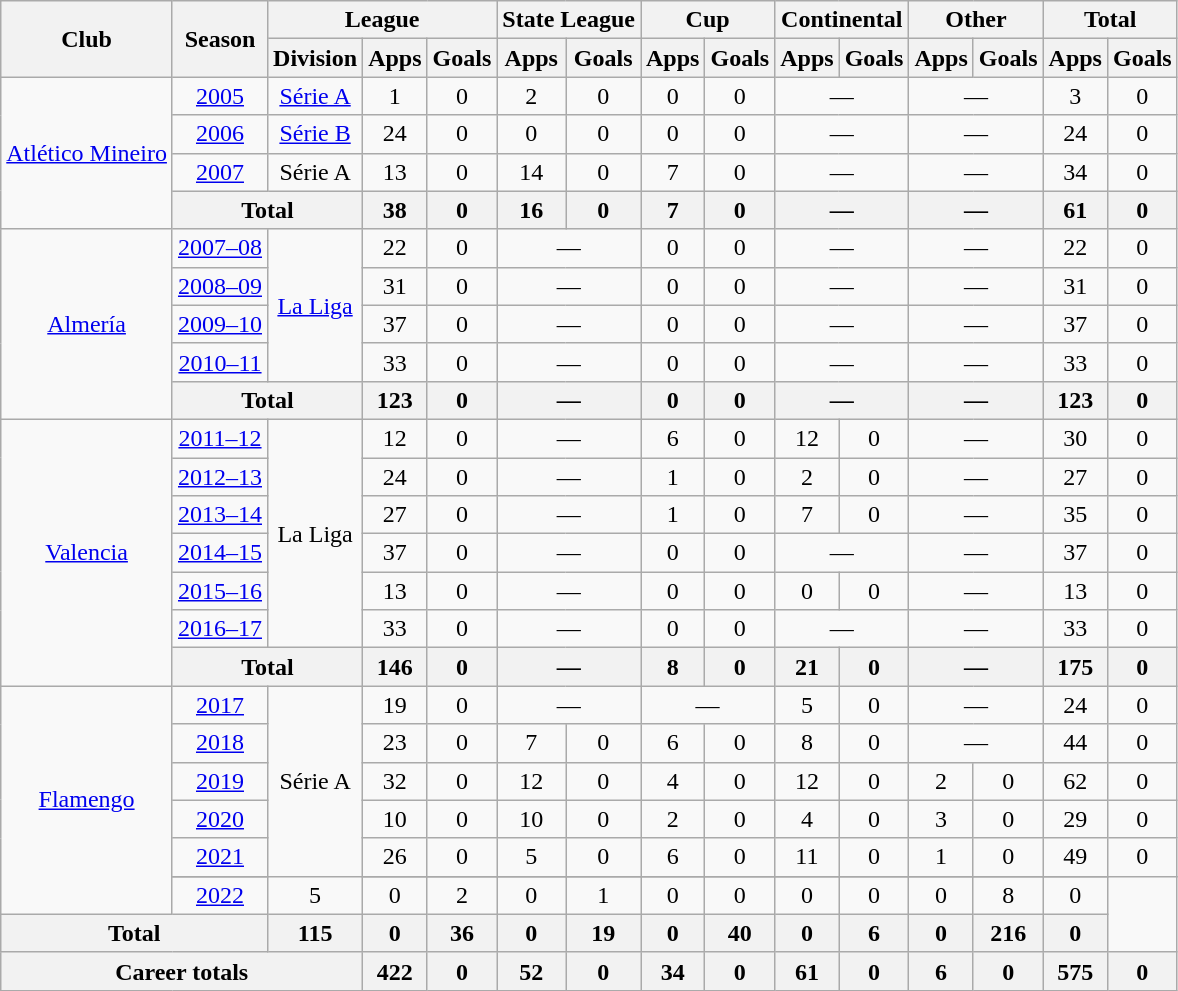<table class="wikitable" style="text-align: center;">
<tr>
<th rowspan="2">Club</th>
<th rowspan="2">Season</th>
<th colspan="3">League</th>
<th colspan="2">State League</th>
<th colspan="2">Cup</th>
<th colspan="2">Continental</th>
<th colspan="2">Other</th>
<th colspan="2">Total</th>
</tr>
<tr>
<th>Division</th>
<th>Apps</th>
<th>Goals</th>
<th>Apps</th>
<th>Goals</th>
<th>Apps</th>
<th>Goals</th>
<th>Apps</th>
<th>Goals</th>
<th>Apps</th>
<th>Goals</th>
<th>Apps</th>
<th>Goals</th>
</tr>
<tr>
<td rowspan="4" valign="center"><a href='#'>Atlético Mineiro</a></td>
<td><a href='#'>2005</a></td>
<td><a href='#'>Série A</a></td>
<td>1</td>
<td>0</td>
<td>2</td>
<td>0</td>
<td>0</td>
<td>0</td>
<td colspan="2">—</td>
<td colspan="2">—</td>
<td>3</td>
<td>0</td>
</tr>
<tr>
<td><a href='#'>2006</a></td>
<td><a href='#'>Série B</a></td>
<td>24</td>
<td>0</td>
<td>0</td>
<td>0</td>
<td>0</td>
<td>0</td>
<td colspan="2">—</td>
<td colspan="2">—</td>
<td>24</td>
<td>0</td>
</tr>
<tr>
<td><a href='#'>2007</a></td>
<td>Série A</td>
<td>13</td>
<td>0</td>
<td>14</td>
<td>0</td>
<td>7</td>
<td>0</td>
<td colspan="2">—</td>
<td colspan="2">—</td>
<td>34</td>
<td>0</td>
</tr>
<tr>
<th colspan="2">Total</th>
<th>38</th>
<th>0</th>
<th>16</th>
<th>0</th>
<th>7</th>
<th>0</th>
<th colspan="2">—</th>
<th colspan="2">—</th>
<th>61</th>
<th>0</th>
</tr>
<tr>
<td rowspan="5" valign="center"><a href='#'>Almería</a></td>
<td><a href='#'>2007–08</a></td>
<td rowspan="4" valign="center"><a href='#'>La Liga</a></td>
<td>22</td>
<td>0</td>
<td colspan="2">—</td>
<td>0</td>
<td>0</td>
<td colspan="2">—</td>
<td colspan="2">—</td>
<td>22</td>
<td>0</td>
</tr>
<tr>
<td><a href='#'>2008–09</a></td>
<td>31</td>
<td>0</td>
<td colspan="2">—</td>
<td>0</td>
<td>0</td>
<td colspan="2">—</td>
<td colspan="2">—</td>
<td>31</td>
<td>0</td>
</tr>
<tr>
<td><a href='#'>2009–10</a></td>
<td>37</td>
<td>0</td>
<td colspan="2">—</td>
<td>0</td>
<td>0</td>
<td colspan="2">—</td>
<td colspan="2">—</td>
<td>37</td>
<td>0</td>
</tr>
<tr>
<td><a href='#'>2010–11</a></td>
<td>33</td>
<td>0</td>
<td colspan="2">—</td>
<td>0</td>
<td>0</td>
<td colspan="2">—</td>
<td colspan="2">—</td>
<td>33</td>
<td>0</td>
</tr>
<tr>
<th colspan="2">Total</th>
<th>123</th>
<th>0</th>
<th colspan="2">—</th>
<th>0</th>
<th>0</th>
<th colspan="2">—</th>
<th colspan="2">—</th>
<th>123</th>
<th>0</th>
</tr>
<tr>
<td rowspan="7" valign="center"><a href='#'>Valencia</a></td>
<td><a href='#'>2011–12</a></td>
<td rowspan="6" valign="center">La Liga</td>
<td>12</td>
<td>0</td>
<td colspan="2">—</td>
<td>6</td>
<td>0</td>
<td>12</td>
<td>0</td>
<td colspan="2">—</td>
<td>30</td>
<td>0</td>
</tr>
<tr>
<td><a href='#'>2012–13</a></td>
<td>24</td>
<td>0</td>
<td colspan="2">—</td>
<td>1</td>
<td>0</td>
<td>2</td>
<td>0</td>
<td colspan="2">—</td>
<td>27</td>
<td>0</td>
</tr>
<tr>
<td><a href='#'>2013–14</a></td>
<td>27</td>
<td>0</td>
<td colspan="2">—</td>
<td>1</td>
<td>0</td>
<td>7</td>
<td>0</td>
<td colspan="2">—</td>
<td>35</td>
<td>0</td>
</tr>
<tr>
<td><a href='#'>2014–15</a></td>
<td>37</td>
<td>0</td>
<td colspan="2">—</td>
<td>0</td>
<td>0</td>
<td colspan="2">—</td>
<td colspan="2">—</td>
<td>37</td>
<td>0</td>
</tr>
<tr>
<td><a href='#'>2015–16</a></td>
<td>13</td>
<td>0</td>
<td colspan="2">—</td>
<td>0</td>
<td>0</td>
<td>0</td>
<td>0</td>
<td colspan="2">—</td>
<td>13</td>
<td>0</td>
</tr>
<tr>
<td><a href='#'>2016–17</a></td>
<td>33</td>
<td>0</td>
<td colspan="2">—</td>
<td>0</td>
<td>0</td>
<td colspan="2">—</td>
<td colspan="2">—</td>
<td>33</td>
<td>0</td>
</tr>
<tr>
<th colspan="2">Total</th>
<th>146</th>
<th>0</th>
<th colspan="2">—</th>
<th>8</th>
<th>0</th>
<th>21</th>
<th>0</th>
<th colspan="2">—</th>
<th>175</th>
<th>0</th>
</tr>
<tr>
<td rowspan="7" valign="center"><a href='#'>Flamengo</a></td>
<td><a href='#'>2017</a></td>
<td rowspan="6" valign="center">Série A</td>
<td>19</td>
<td>0</td>
<td colspan="2">—</td>
<td colspan="2">—</td>
<td>5</td>
<td>0</td>
<td colspan="2">—</td>
<td>24</td>
<td>0</td>
</tr>
<tr>
<td><a href='#'>2018</a></td>
<td>23</td>
<td>0</td>
<td>7</td>
<td>0</td>
<td>6</td>
<td>0</td>
<td>8</td>
<td>0</td>
<td colspan="2">—</td>
<td>44</td>
<td>0</td>
</tr>
<tr>
<td><a href='#'>2019</a></td>
<td>32</td>
<td>0</td>
<td>12</td>
<td>0</td>
<td>4</td>
<td>0</td>
<td>12</td>
<td>0</td>
<td>2</td>
<td>0</td>
<td>62</td>
<td>0</td>
</tr>
<tr>
<td><a href='#'>2020</a></td>
<td>10</td>
<td>0</td>
<td>10</td>
<td>0</td>
<td>2</td>
<td>0</td>
<td>4</td>
<td>0</td>
<td>3</td>
<td>0</td>
<td>29</td>
<td>0</td>
</tr>
<tr>
<td><a href='#'>2021</a></td>
<td>26</td>
<td>0</td>
<td>5</td>
<td>0</td>
<td>6</td>
<td>0</td>
<td>11</td>
<td>0</td>
<td>1</td>
<td>0</td>
<td>49</td>
<td>0</td>
</tr>
<tr>
</tr>
<tr>
<td><a href='#'>2022</a></td>
<td>5</td>
<td>0</td>
<td>2</td>
<td>0</td>
<td>1</td>
<td>0</td>
<td 0>0</td>
<td>0</td>
<td>0</td>
<td>0</td>
<td>8</td>
<td>0</td>
</tr>
<tr>
<th colspan="2">Total</th>
<th>115</th>
<th>0</th>
<th>36</th>
<th>0</th>
<th>19</th>
<th>0</th>
<th>40</th>
<th>0</th>
<th>6</th>
<th>0</th>
<th>216</th>
<th>0</th>
</tr>
<tr>
<th colspan="3">Career totals</th>
<th>422</th>
<th>0</th>
<th>52</th>
<th>0</th>
<th>34</th>
<th>0</th>
<th>61</th>
<th>0</th>
<th>6</th>
<th>0</th>
<th>575</th>
<th>0</th>
</tr>
</table>
